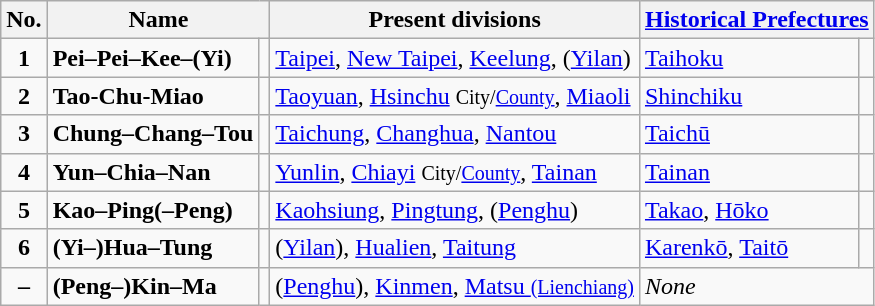<table class=wikitable>
<tr>
<th>No.</th>
<th colspan=2>Name</th>
<th>Present divisions</th>
<th colspan=2><a href='#'>Historical Prefectures</a></th>
</tr>
<tr>
<td align=center><strong>1</strong></td>
<td><strong>Pei–Pei–Kee–(Yi)</strong></td>
<td align=center><span></span></td>
<td><a href='#'>Taipei</a>, <a href='#'>New Taipei</a>, <a href='#'>Keelung</a>, (<a href='#'>Yilan</a>)</td>
<td><a href='#'>Taihoku</a></td>
<td align=center></td>
</tr>
<tr>
<td align=center><strong>2</strong></td>
<td><strong>Tao-Chu-Miao</strong></td>
<td align=center><span></span></td>
<td><a href='#'>Taoyuan</a>, <a href='#'>Hsinchu</a> <small>City/<a href='#'>County</a></small>, <a href='#'>Miaoli</a></td>
<td><a href='#'>Shinchiku</a></td>
<td align=center></td>
</tr>
<tr>
<td align=center><strong>3</strong></td>
<td><strong>Chung–Chang–Tou</strong></td>
<td align=center><span></span></td>
<td><a href='#'>Taichung</a>, <a href='#'>Changhua</a>, <a href='#'>Nantou</a></td>
<td><a href='#'>Taichū</a></td>
<td align=center></td>
</tr>
<tr>
<td align=center><strong>4</strong></td>
<td><strong>Yun–Chia–Nan</strong></td>
<td align=center><span></span></td>
<td><a href='#'>Yunlin</a>, <a href='#'>Chiayi</a> <small>City/<a href='#'>County</a></small>, <a href='#'>Tainan</a></td>
<td><a href='#'>Tainan</a></td>
<td align=center></td>
</tr>
<tr>
<td align=center><strong>5</strong></td>
<td><strong>Kao–Ping(–Peng)</strong></td>
<td align=center><span></span></td>
<td><a href='#'>Kaohsiung</a>, <a href='#'>Pingtung</a>, (<a href='#'>Penghu</a>)</td>
<td><a href='#'>Takao</a>, <a href='#'>Hōko</a></td>
<td align=center></td>
</tr>
<tr>
<td align=center><strong>6</strong></td>
<td><strong>(Yi–)Hua–Tung</strong></td>
<td align=center><span></span></td>
<td>(<a href='#'>Yilan</a>), <a href='#'>Hualien</a>, <a href='#'>Taitung</a></td>
<td><a href='#'>Karenkō</a>, <a href='#'>Taitō</a></td>
<td align=center></td>
</tr>
<tr>
<td align=center><strong>–</strong></td>
<td><strong>(Peng–)Kin–Ma</strong></td>
<td align=center><span></span></td>
<td>(<a href='#'>Penghu</a>), <a href='#'>Kinmen</a>, <a href='#'>Matsu <small>(Lienchiang)</small></a></td>
<td colspan=2><em>None</em></td>
</tr>
</table>
